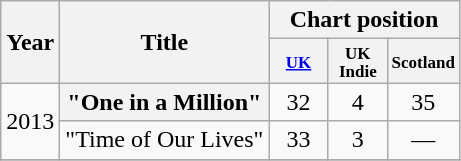<table class="wikitable plainrowheaders" style="text-align:center">
<tr ">
<th rowspan="2">Year</th>
<th rowspan="2">Title</th>
<th colspan="3">Chart position</th>
</tr>
<tr style="font-size:smaller;">
<th scope="col" style="width:3em;font-size:85%;"><a href='#'>UK</a><br></th>
<th scope="col" style="width:3em;font-size:85%;">UK Indie<br></th>
<th scope="col" style="width:3em;font-size:85%;">Scotland<br></th>
</tr>
<tr>
<td rowspan="2">2013</td>
<th scope="row">"One in a Million"</th>
<td>32</td>
<td>4</td>
<td>35</td>
</tr>
<tr>
<td>"Time of Our Lives"</td>
<td>33</td>
<td>3</td>
<td>—</td>
</tr>
<tr>
</tr>
</table>
